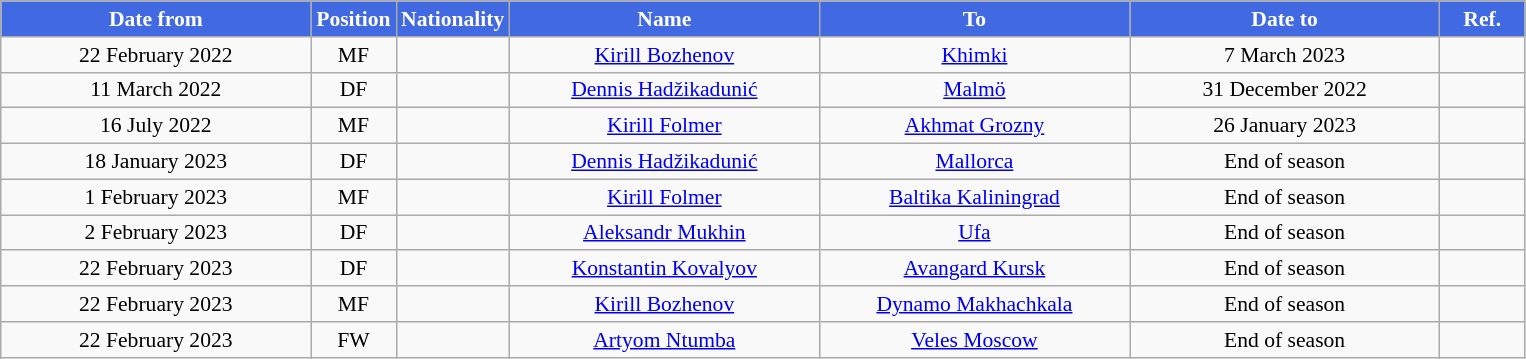<table class="wikitable" style="text-align:center; font-size:90%; ">
<tr>
<th style="background:#4169E1; color:white; width:200px;">Date from</th>
<th style="background:#4169E1; color:white; width:50px;">Position</th>
<th style="background:#4169E1; color:white; width:50px;">Nationality</th>
<th style="background:#4169E1; color:white; width:200px;">Name</th>
<th style="background:#4169E1; color:white; width:200px;">To</th>
<th style="background:#4169E1; color:white; width:200px;">Date to</th>
<th style="background:#4169E1; color:white; width:50px;">Ref.</th>
</tr>
<tr>
<td>22 February 2022</td>
<td>MF</td>
<td></td>
<td><a href='#'>Kirill Bozhenov</a></td>
<td><a href='#'>Khimki</a></td>
<td>7 March 2023</td>
<td></td>
</tr>
<tr>
<td>11 March 2022</td>
<td>DF</td>
<td></td>
<td><a href='#'>Dennis Hadžikadunić</a></td>
<td><a href='#'>Malmö</a></td>
<td>31 December 2022</td>
<td></td>
</tr>
<tr>
<td>16 July 2022</td>
<td>MF</td>
<td></td>
<td><a href='#'>Kirill Folmer</a></td>
<td><a href='#'>Akhmat Grozny</a></td>
<td>26 January 2023</td>
<td></td>
</tr>
<tr>
<td>18 January 2023</td>
<td>DF</td>
<td></td>
<td><a href='#'>Dennis Hadžikadunić</a></td>
<td><a href='#'>Mallorca</a></td>
<td>End of season</td>
<td></td>
</tr>
<tr>
<td>1 February 2023</td>
<td>MF</td>
<td></td>
<td><a href='#'>Kirill Folmer</a></td>
<td><a href='#'>Baltika Kaliningrad</a></td>
<td>End of season</td>
<td></td>
</tr>
<tr>
<td>2 February 2023</td>
<td>DF</td>
<td></td>
<td><a href='#'>Aleksandr Mukhin</a></td>
<td><a href='#'>Ufa</a></td>
<td>End of season</td>
<td></td>
</tr>
<tr>
<td>22 February 2023</td>
<td>DF</td>
<td></td>
<td><a href='#'>Konstantin Kovalyov</a></td>
<td><a href='#'>Avangard Kursk</a></td>
<td>End of season</td>
<td></td>
</tr>
<tr>
<td>22 February 2023</td>
<td>MF</td>
<td></td>
<td><a href='#'>Kirill Bozhenov</a></td>
<td><a href='#'>Dynamo Makhachkala</a></td>
<td>End of season</td>
<td></td>
</tr>
<tr>
<td>22 February 2023</td>
<td>FW</td>
<td></td>
<td><a href='#'>Artyom Ntumba</a></td>
<td><a href='#'>Veles Moscow</a></td>
<td>End of season</td>
<td></td>
</tr>
</table>
